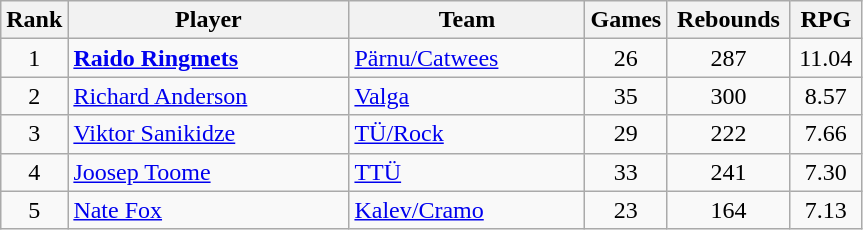<table class="wikitable sortable" style="text-align: center;">
<tr>
<th>Rank</th>
<th width=180>Player</th>
<th width=150>Team</th>
<th>Games</th>
<th width=75>Rebounds</th>
<th width=40>RPG</th>
</tr>
<tr>
<td>1</td>
<td align="left"> <strong><a href='#'>Raido Ringmets</a></strong></td>
<td align="left"><a href='#'>Pärnu/Catwees</a></td>
<td>26</td>
<td>287</td>
<td>11.04</td>
</tr>
<tr>
<td>2</td>
<td align="left"> <a href='#'>Richard Anderson</a></td>
<td align="left"><a href='#'>Valga</a></td>
<td>35</td>
<td>300</td>
<td>8.57</td>
</tr>
<tr>
<td>3</td>
<td align="left"> <a href='#'>Viktor Sanikidze</a></td>
<td align="left"><a href='#'>TÜ/Rock</a></td>
<td>29</td>
<td>222</td>
<td>7.66</td>
</tr>
<tr>
<td>4</td>
<td align="left"> <a href='#'>Joosep Toome</a></td>
<td align="left"><a href='#'>TTÜ</a></td>
<td>33</td>
<td>241</td>
<td>7.30</td>
</tr>
<tr>
<td>5</td>
<td align="left"> <a href='#'>Nate Fox</a></td>
<td align="left"><a href='#'>Kalev/Cramo</a></td>
<td>23</td>
<td>164</td>
<td>7.13</td>
</tr>
</table>
